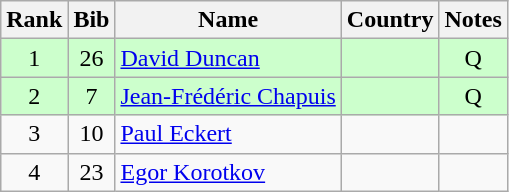<table class="wikitable" style="text-align:center;">
<tr>
<th>Rank</th>
<th>Bib</th>
<th>Name</th>
<th>Country</th>
<th>Notes</th>
</tr>
<tr bgcolor=ccffcc>
<td>1</td>
<td>26</td>
<td align=left><a href='#'>David Duncan</a></td>
<td align="left"></td>
<td>Q</td>
</tr>
<tr bgcolor=ccffcc>
<td>2</td>
<td>7</td>
<td align=left><a href='#'>Jean-Frédéric Chapuis</a></td>
<td align="left"></td>
<td>Q</td>
</tr>
<tr>
<td>3</td>
<td>10</td>
<td align=left><a href='#'>Paul Eckert</a></td>
<td align="left"></td>
<td></td>
</tr>
<tr>
<td>4</td>
<td>23</td>
<td align=left><a href='#'>Egor Korotkov</a></td>
<td align="left"></td>
<td></td>
</tr>
</table>
